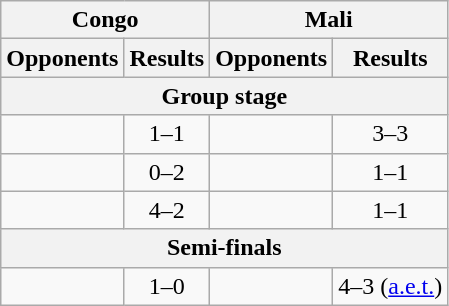<table class="wikitable">
<tr>
<th colspan=2>Congo</th>
<th colspan=2>Mali</th>
</tr>
<tr>
<th>Opponents</th>
<th>Results</th>
<th>Opponents</th>
<th>Results</th>
</tr>
<tr>
<th colspan=4>Group stage</th>
</tr>
<tr>
<td></td>
<td align=center>1–1</td>
<td></td>
<td align=center>3–3</td>
</tr>
<tr>
<td></td>
<td align=center>0–2</td>
<td></td>
<td align=center>1–1</td>
</tr>
<tr>
<td></td>
<td align=center>4–2</td>
<td></td>
<td align=center>1–1</td>
</tr>
<tr>
<th colspan=4>Semi-finals</th>
</tr>
<tr>
<td></td>
<td align=center>1–0</td>
<td></td>
<td align=center>4–3 (<a href='#'>a.e.t.</a>)</td>
</tr>
</table>
